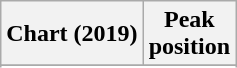<table class="wikitable sortable plainrowheaders">
<tr>
<th>Chart (2019)</th>
<th>Peak<br>position</th>
</tr>
<tr>
</tr>
<tr>
</tr>
<tr>
</tr>
</table>
